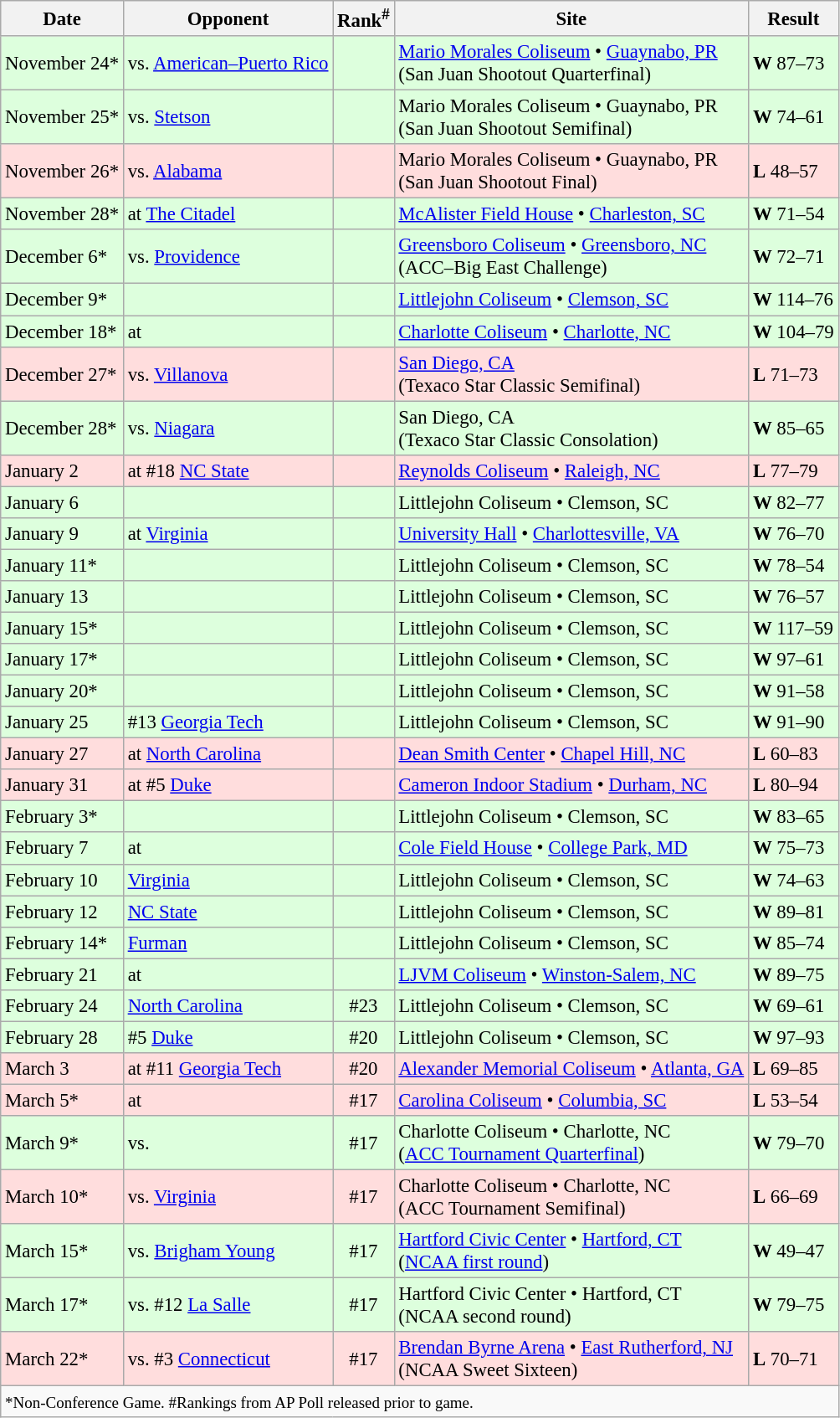<table class="wikitable" style="font-size:95%;">
<tr>
<th>Date</th>
<th>Opponent</th>
<th>Rank<sup>#</sup></th>
<th>Site</th>
<th>Result</th>
</tr>
<tr style="background: #ddffdd;">
<td>November 24*</td>
<td>vs. <a href='#'>American–Puerto Rico</a></td>
<td></td>
<td><a href='#'>Mario Morales Coliseum</a> • <a href='#'>Guaynabo, PR</a><br>(San Juan Shootout Quarterfinal)</td>
<td><strong>W</strong> 87–73</td>
</tr>
<tr style="background: #ddffdd;">
<td>November 25*</td>
<td>vs. <a href='#'>Stetson</a></td>
<td></td>
<td>Mario Morales Coliseum • Guaynabo, PR<br>(San Juan Shootout Semifinal)</td>
<td><strong>W</strong> 74–61</td>
</tr>
<tr style="background: #ffdddd;">
<td>November 26*</td>
<td>vs. <a href='#'>Alabama</a></td>
<td></td>
<td>Mario Morales Coliseum • Guaynabo, PR<br>(San Juan Shootout Final)</td>
<td><strong>L</strong> 48–57</td>
</tr>
<tr style="background: #ddffdd;">
<td>November 28*</td>
<td>at <a href='#'>The Citadel</a></td>
<td></td>
<td><a href='#'>McAlister Field House</a> • <a href='#'>Charleston, SC</a></td>
<td><strong>W</strong> 71–54</td>
</tr>
<tr style="background: #ddffdd;">
<td>December 6*</td>
<td>vs. <a href='#'>Providence</a></td>
<td></td>
<td><a href='#'>Greensboro Coliseum</a> • <a href='#'>Greensboro, NC</a><br>(ACC–Big East Challenge)</td>
<td><strong>W</strong> 72–71</td>
</tr>
<tr style="background: #ddffdd;">
<td>December 9*</td>
<td></td>
<td></td>
<td><a href='#'>Littlejohn Coliseum</a> • <a href='#'>Clemson, SC</a></td>
<td><strong>W</strong> 114–76</td>
</tr>
<tr style="background: #ddffdd;">
<td>December 18*</td>
<td>at </td>
<td></td>
<td><a href='#'>Charlotte Coliseum</a> • <a href='#'>Charlotte, NC</a></td>
<td><strong>W</strong> 104–79</td>
</tr>
<tr style="background: #ffdddd;">
<td>December 27*</td>
<td>vs. <a href='#'>Villanova</a></td>
<td></td>
<td><a href='#'>San Diego, CA</a><br>(Texaco Star Classic Semifinal)</td>
<td><strong>L</strong> 71–73</td>
</tr>
<tr style="background: #ddffdd;">
<td>December 28*</td>
<td>vs. <a href='#'>Niagara</a></td>
<td></td>
<td>San Diego, CA<br>(Texaco Star Classic Consolation)</td>
<td><strong>W</strong> 85–65</td>
</tr>
<tr style="background: #ffdddd;">
<td>January 2</td>
<td>at #18 <a href='#'>NC State</a></td>
<td></td>
<td><a href='#'>Reynolds Coliseum</a> • <a href='#'>Raleigh, NC</a></td>
<td><strong>L</strong> 77–79</td>
</tr>
<tr style="background: #ddffdd;">
<td>January 6</td>
<td></td>
<td></td>
<td>Littlejohn Coliseum • Clemson, SC</td>
<td><strong>W</strong> 82–77</td>
</tr>
<tr style="background: #ddffdd;">
<td>January 9</td>
<td>at <a href='#'>Virginia</a></td>
<td></td>
<td><a href='#'>University Hall</a> • <a href='#'>Charlottesville, VA</a></td>
<td><strong>W</strong> 76–70</td>
</tr>
<tr style="background: #ddffdd;">
<td>January 11*</td>
<td></td>
<td></td>
<td>Littlejohn Coliseum • Clemson, SC</td>
<td><strong>W</strong> 78–54</td>
</tr>
<tr style="background: #ddffdd;">
<td>January 13</td>
<td></td>
<td></td>
<td>Littlejohn Coliseum • Clemson, SC</td>
<td><strong>W</strong> 76–57</td>
</tr>
<tr style="background: #ddffdd;">
<td>January 15*</td>
<td></td>
<td></td>
<td>Littlejohn Coliseum • Clemson, SC</td>
<td><strong>W</strong> 117–59</td>
</tr>
<tr style="background: #ddffdd;">
<td>January 17*</td>
<td></td>
<td></td>
<td>Littlejohn Coliseum • Clemson, SC</td>
<td><strong>W</strong> 97–61</td>
</tr>
<tr style="background: #ddffdd;">
<td>January 20*</td>
<td></td>
<td></td>
<td>Littlejohn Coliseum • Clemson, SC</td>
<td><strong>W</strong> 91–58</td>
</tr>
<tr style="background: #ddffdd;">
<td>January 25</td>
<td>#13 <a href='#'>Georgia Tech</a></td>
<td></td>
<td>Littlejohn Coliseum • Clemson, SC</td>
<td><strong>W</strong> 91–90</td>
</tr>
<tr style="background: #ffdddd;">
<td>January 27</td>
<td>at <a href='#'>North Carolina</a></td>
<td></td>
<td><a href='#'>Dean Smith Center</a> • <a href='#'>Chapel Hill, NC</a></td>
<td><strong>L</strong> 60–83</td>
</tr>
<tr style="background: #ffdddd;">
<td>January 31</td>
<td>at #5 <a href='#'>Duke</a></td>
<td></td>
<td><a href='#'>Cameron Indoor Stadium</a> • <a href='#'>Durham, NC</a></td>
<td><strong>L</strong> 80–94</td>
</tr>
<tr style="background: #ddffdd;">
<td>February 3*</td>
<td></td>
<td></td>
<td>Littlejohn Coliseum • Clemson, SC</td>
<td><strong>W</strong> 83–65</td>
</tr>
<tr style="background: #ddffdd;">
<td>February 7</td>
<td>at </td>
<td></td>
<td><a href='#'>Cole Field House</a> • <a href='#'>College Park, MD</a></td>
<td><strong>W</strong> 75–73</td>
</tr>
<tr style="background: #ddffdd;">
<td>February 10</td>
<td><a href='#'>Virginia</a></td>
<td></td>
<td>Littlejohn Coliseum • Clemson, SC</td>
<td><strong>W</strong> 74–63</td>
</tr>
<tr style="background: #ddffdd;">
<td>February 12</td>
<td><a href='#'>NC State</a></td>
<td></td>
<td>Littlejohn Coliseum • Clemson, SC</td>
<td><strong>W</strong> 89–81</td>
</tr>
<tr style="background: #ddffdd;">
<td>February 14*</td>
<td><a href='#'>Furman</a></td>
<td></td>
<td>Littlejohn Coliseum • Clemson, SC</td>
<td><strong>W</strong> 85–74</td>
</tr>
<tr style="background: #ddffdd;">
<td>February 21</td>
<td>at </td>
<td></td>
<td><a href='#'>LJVM Coliseum</a> • <a href='#'>Winston-Salem, NC</a></td>
<td><strong>W</strong> 89–75</td>
</tr>
<tr style="background: #ddffdd;">
<td>February 24</td>
<td><a href='#'>North Carolina</a></td>
<td align=center>#23</td>
<td>Littlejohn Coliseum • Clemson, SC</td>
<td><strong>W</strong> 69–61</td>
</tr>
<tr style="background: #ddffdd;">
<td>February 28</td>
<td>#5 <a href='#'>Duke</a></td>
<td align=center>#20</td>
<td>Littlejohn Coliseum • Clemson, SC</td>
<td><strong>W</strong> 97–93</td>
</tr>
<tr style="background: #ffdddd;">
<td>March 3</td>
<td>at #11 <a href='#'>Georgia Tech</a></td>
<td align=center>#20</td>
<td><a href='#'>Alexander Memorial Coliseum</a> • <a href='#'>Atlanta, GA</a></td>
<td><strong>L</strong> 69–85</td>
</tr>
<tr style="background: #ffdddd;">
<td>March 5*</td>
<td>at </td>
<td align=center>#17</td>
<td><a href='#'>Carolina Coliseum</a> • <a href='#'>Columbia, SC</a></td>
<td><strong>L</strong> 53–54</td>
</tr>
<tr style="background: #ddffdd;">
<td>March 9*</td>
<td>vs. </td>
<td align=center>#17</td>
<td>Charlotte Coliseum • Charlotte, NC<br>(<a href='#'>ACC Tournament Quarterfinal</a>)</td>
<td><strong>W</strong> 79–70</td>
</tr>
<tr style="background: #ffdddd;">
<td>March 10*</td>
<td>vs. <a href='#'>Virginia</a></td>
<td align=center>#17</td>
<td>Charlotte Coliseum • Charlotte, NC<br>(ACC Tournament Semifinal)</td>
<td><strong>L</strong> 66–69</td>
</tr>
<tr style="background: #ddffdd;">
<td>March 15*</td>
<td>vs. <a href='#'>Brigham Young</a></td>
<td align=center>#17</td>
<td><a href='#'>Hartford Civic Center</a> • <a href='#'>Hartford, CT</a><br>(<a href='#'>NCAA first round</a>)</td>
<td><strong>W</strong> 49–47</td>
</tr>
<tr style="background: #ddffdd;">
<td>March 17*</td>
<td>vs. #12 <a href='#'>La Salle</a></td>
<td align=center>#17</td>
<td>Hartford Civic Center • Hartford, CT<br>(NCAA second round)</td>
<td><strong>W</strong> 79–75</td>
</tr>
<tr style="background:  #ffdddd;">
<td>March 22*</td>
<td>vs. #3 <a href='#'>Connecticut</a></td>
<td align=center>#17</td>
<td><a href='#'>Brendan Byrne Arena</a> • <a href='#'>East Rutherford, NJ</a><br>(NCAA Sweet Sixteen)</td>
<td><strong>L</strong> 70–71</td>
</tr>
<tr style="background:#f9f9f9;">
<td colspan=5><small>*Non-Conference Game. #Rankings from AP Poll released prior to game.</small></td>
</tr>
</table>
